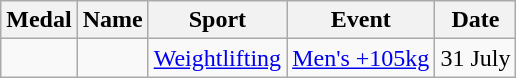<table class="wikitable sortable">
<tr>
<th>Medal</th>
<th>Name</th>
<th>Sport</th>
<th>Event</th>
<th>Date</th>
</tr>
<tr>
<td></td>
<td></td>
<td><a href='#'>Weightlifting</a></td>
<td><a href='#'>Men's +105kg</a></td>
<td>31 July</td>
</tr>
</table>
